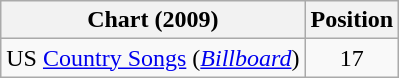<table class="wikitable sortable">
<tr>
<th scope="col">Chart (2009)</th>
<th scope="col">Position</th>
</tr>
<tr>
<td>US <a href='#'>Country Songs</a> (<em><a href='#'>Billboard</a></em>)</td>
<td align="center">17</td>
</tr>
</table>
